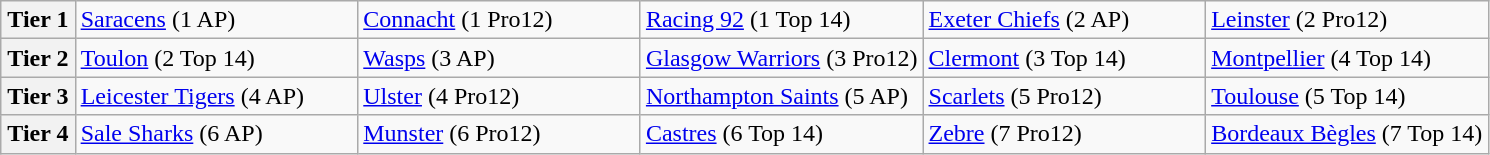<table class="wikitable">
<tr>
<th width=5%>Tier 1</th>
<td width=19%> <a href='#'>Saracens</a> (1 AP)</td>
<td width=19%> <a href='#'>Connacht</a> (1 Pro12)</td>
<td width=19%> <a href='#'>Racing 92</a> (1 Top 14)</td>
<td width=19%> <a href='#'>Exeter Chiefs</a> (2 AP)</td>
<td width=19%> <a href='#'>Leinster</a> (2 Pro12)</td>
</tr>
<tr>
<th width=5%>Tier 2</th>
<td width=19%> <a href='#'>Toulon</a> (2 Top 14)</td>
<td width=19%> <a href='#'>Wasps</a> (3 AP)</td>
<td width=19%> <a href='#'>Glasgow Warriors</a> (3 Pro12)</td>
<td width=19%> <a href='#'>Clermont</a> (3 Top 14)</td>
<td width=19%> <a href='#'>Montpellier</a> (4 Top 14)</td>
</tr>
<tr>
<th width=5%>Tier 3</th>
<td width=19%> <a href='#'>Leicester Tigers</a> (4 AP)</td>
<td width=19%> <a href='#'>Ulster</a> (4 Pro12)</td>
<td width=19%> <a href='#'>Northampton Saints</a> (5 AP)</td>
<td width=19%> <a href='#'>Scarlets</a> (5 Pro12)</td>
<td width=19%> <a href='#'>Toulouse</a> (5 Top 14)</td>
</tr>
<tr>
<th width=5%>Tier 4</th>
<td width=19%> <a href='#'>Sale Sharks</a> (6 AP)</td>
<td width=19%> <a href='#'>Munster</a> (6 Pro12)</td>
<td width=19%> <a href='#'>Castres</a> (6 Top 14)</td>
<td width=19%> <a href='#'>Zebre</a> (7 Pro12)</td>
<td width=19%> <a href='#'>Bordeaux Bègles</a> (7 Top 14)</td>
</tr>
</table>
